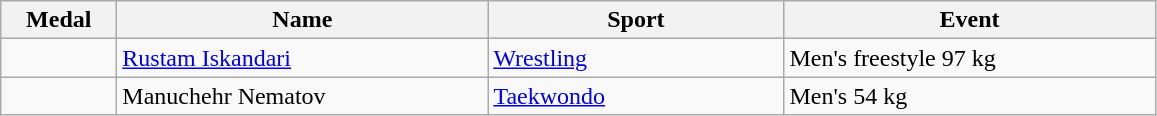<table class="wikitable sortable" style="text-align:left;">
<tr>
<th width="70">Medal</th>
<th width="240">Name</th>
<th width="190">Sport</th>
<th width="240">Event</th>
</tr>
<tr>
<td></td>
<td><a href='#'>Rustam Iskandari</a></td>
<td><a href='#'>Wrestling</a></td>
<td>Men's freestyle 97 kg</td>
</tr>
<tr>
<td></td>
<td>Manuchehr Nematov</td>
<td><a href='#'>Taekwondo</a></td>
<td>Men's 54 kg</td>
</tr>
</table>
